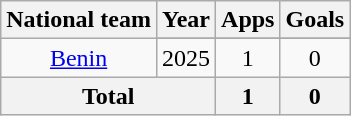<table class="wikitable" style="text-align:center">
<tr>
<th>National team</th>
<th>Year</th>
<th>Apps</th>
<th>Goals</th>
</tr>
<tr>
<td rowspan=2><a href='#'>Benin</a></td>
</tr>
<tr>
<td>2025</td>
<td>1</td>
<td>0</td>
</tr>
<tr>
<th colspan=2>Total</th>
<th>1</th>
<th>0</th>
</tr>
</table>
